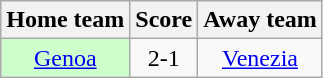<table class="wikitable" style="text-align: center">
<tr>
<th>Home team</th>
<th>Score</th>
<th>Away team</th>
</tr>
<tr>
<td bgcolor="ccffcc"><a href='#'>Genoa</a></td>
<td>2-1</td>
<td><a href='#'>Venezia</a></td>
</tr>
</table>
